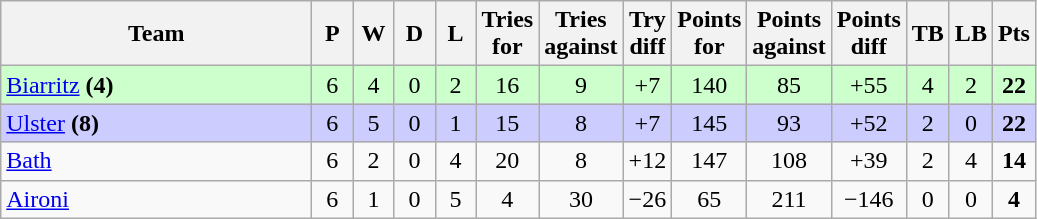<table class="wikitable" style="text-align: center;">
<tr>
<th width="200">Team</th>
<th width="20">P</th>
<th width="20">W</th>
<th width="20">D</th>
<th width="20">L</th>
<th width="20">Tries for</th>
<th width="20">Tries against</th>
<th width="20">Try diff</th>
<th width="20">Points for</th>
<th width="20">Points against</th>
<th width="25">Points diff</th>
<th width="20">TB</th>
<th width="20">LB</th>
<th width="20">Pts</th>
</tr>
<tr bgcolor=ccffcc>
<td align=left> <a href='#'>Biarritz</a> <strong>(4)</strong></td>
<td>6</td>
<td>4</td>
<td>0</td>
<td>2</td>
<td>16</td>
<td>9</td>
<td>+7</td>
<td>140</td>
<td>85</td>
<td>+55</td>
<td>4</td>
<td>2</td>
<td><strong>22</strong></td>
</tr>
<tr bgcolor=ccccff>
<td align=left> <a href='#'>Ulster</a> <strong>(8)</strong></td>
<td>6</td>
<td>5</td>
<td>0</td>
<td>1</td>
<td>15</td>
<td>8</td>
<td>+7</td>
<td>145</td>
<td>93</td>
<td>+52</td>
<td>2</td>
<td>0</td>
<td><strong>22</strong></td>
</tr>
<tr>
<td align=left> <a href='#'>Bath</a></td>
<td>6</td>
<td>2</td>
<td>0</td>
<td>4</td>
<td>20</td>
<td>8</td>
<td>+12</td>
<td>147</td>
<td>108</td>
<td>+39</td>
<td>2</td>
<td>4</td>
<td><strong>14</strong></td>
</tr>
<tr>
<td align=left> <a href='#'>Aironi</a></td>
<td>6</td>
<td>1</td>
<td>0</td>
<td>5</td>
<td>4</td>
<td>30</td>
<td>−26</td>
<td>65</td>
<td>211</td>
<td>−146</td>
<td>0</td>
<td>0</td>
<td><strong>4</strong></td>
</tr>
</table>
